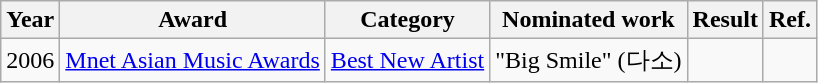<table class="wikitable plainrowheaders" style="text-align:center;">
<tr>
<th>Year</th>
<th>Award</th>
<th>Category</th>
<th>Nominated work</th>
<th>Result</th>
<th>Ref.</th>
</tr>
<tr>
<td>2006</td>
<td><a href='#'>Mnet Asian Music Awards</a></td>
<td><a href='#'>Best New Artist</a></td>
<td>"Big Smile" (다소)</td>
<td></td>
<td></td>
</tr>
</table>
